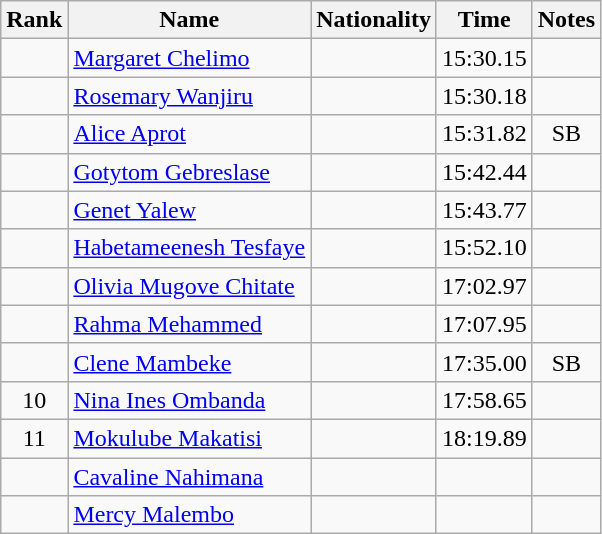<table class="wikitable sortable" style="text-align:center">
<tr>
<th>Rank</th>
<th>Name</th>
<th>Nationality</th>
<th>Time</th>
<th>Notes</th>
</tr>
<tr>
<td></td>
<td align=left><a href='#'>Margaret Chelimo</a></td>
<td align=left></td>
<td>15:30.15</td>
<td></td>
</tr>
<tr>
<td></td>
<td align=left><a href='#'>Rosemary Wanjiru</a></td>
<td align=left></td>
<td>15:30.18</td>
<td></td>
</tr>
<tr>
<td></td>
<td align=left><a href='#'>Alice Aprot</a></td>
<td align=left></td>
<td>15:31.82</td>
<td>SB</td>
</tr>
<tr>
<td></td>
<td align=left><a href='#'>Gotytom Gebreslase</a></td>
<td align=left></td>
<td>15:42.44</td>
<td></td>
</tr>
<tr>
<td></td>
<td align=left><a href='#'>Genet Yalew</a></td>
<td align=left></td>
<td>15:43.77</td>
<td></td>
</tr>
<tr>
<td></td>
<td align=left><a href='#'>Habetameenesh Tesfaye</a></td>
<td align=left></td>
<td>15:52.10</td>
<td></td>
</tr>
<tr>
<td></td>
<td align=left><a href='#'>Olivia Mugove Chitate</a></td>
<td align=left></td>
<td>17:02.97</td>
<td></td>
</tr>
<tr>
<td></td>
<td align=left><a href='#'>Rahma Mehammed</a></td>
<td align=left></td>
<td>17:07.95</td>
<td></td>
</tr>
<tr>
<td></td>
<td align=left><a href='#'>Clene Mambeke</a></td>
<td align=left></td>
<td>17:35.00</td>
<td>SB</td>
</tr>
<tr>
<td>10</td>
<td align=left><a href='#'>Nina Ines Ombanda</a></td>
<td align=left></td>
<td>17:58.65</td>
<td></td>
</tr>
<tr>
<td>11</td>
<td align=left><a href='#'>Mokulube Makatisi</a></td>
<td align=left></td>
<td>18:19.89</td>
<td></td>
</tr>
<tr>
<td></td>
<td align=left><a href='#'>Cavaline Nahimana</a></td>
<td align=left></td>
<td></td>
<td></td>
</tr>
<tr>
<td></td>
<td align=left><a href='#'>Mercy Malembo</a></td>
<td align=left></td>
<td></td>
<td></td>
</tr>
</table>
